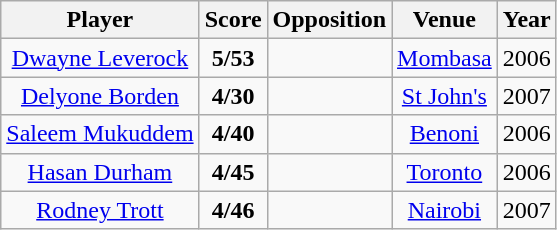<table class="wikitable sortable" style="text-align: center;">
<tr>
<th>Player</th>
<th>Score</th>
<th>Opposition</th>
<th>Venue</th>
<th>Year</th>
</tr>
<tr>
<td><a href='#'>Dwayne Leverock</a></td>
<td><strong>5/53</strong></td>
<td></td>
<td><a href='#'>Mombasa</a></td>
<td>2006</td>
</tr>
<tr>
<td><a href='#'>Delyone Borden</a></td>
<td><strong>4/30</strong></td>
<td></td>
<td><a href='#'>St John's</a></td>
<td>2007</td>
</tr>
<tr>
<td><a href='#'>Saleem Mukuddem</a></td>
<td><strong>4/40</strong></td>
<td></td>
<td><a href='#'>Benoni</a></td>
<td>2006</td>
</tr>
<tr>
<td><a href='#'>Hasan Durham</a></td>
<td><strong>4/45</strong></td>
<td></td>
<td><a href='#'>Toronto</a></td>
<td>2006</td>
</tr>
<tr>
<td><a href='#'>Rodney Trott</a></td>
<td><strong>4/46</strong></td>
<td></td>
<td><a href='#'>Nairobi</a></td>
<td>2007</td>
</tr>
</table>
